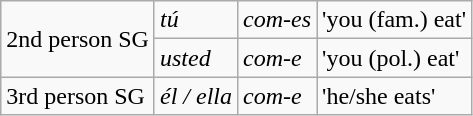<table class="wikitable">
<tr>
<td rowspan="2">2nd person <span>SG</span></td>
<td><em>tú</em></td>
<td><em>com-es</em></td>
<td>'you (fam.) eat'</td>
</tr>
<tr>
<td><em>usted</em></td>
<td><em>com-e</em></td>
<td>'you (pol.) eat'</td>
</tr>
<tr>
<td>3rd person <span>SG</span></td>
<td><em>él / ella</em></td>
<td><em>com-e</em></td>
<td>'he/she eats'</td>
</tr>
</table>
